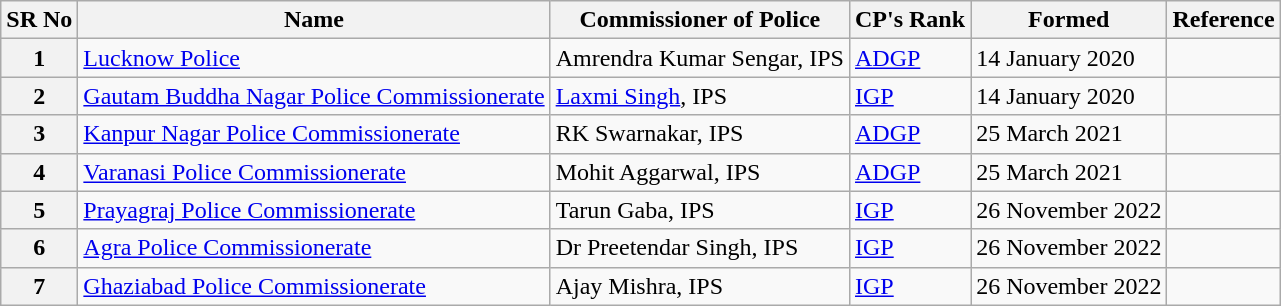<table class="wikitable sortable">
<tr>
<th>SR No</th>
<th>Name</th>
<th>Commissioner of Police</th>
<th>CP's Rank</th>
<th>Formed</th>
<th>Reference</th>
</tr>
<tr>
<th>1</th>
<td><a href='#'>Lucknow Police</a></td>
<td>Amrendra Kumar Sengar, IPS</td>
<td><a href='#'>ADGP</a></td>
<td>14 January 2020</td>
<td></td>
</tr>
<tr>
<th>2</th>
<td><a href='#'>Gautam Buddha Nagar Police Commissionerate</a></td>
<td><a href='#'>Laxmi Singh</a>, IPS</td>
<td><a href='#'>IGP</a></td>
<td>14 January 2020</td>
<td></td>
</tr>
<tr>
<th>3</th>
<td><a href='#'>Kanpur Nagar Police Commissionerate</a></td>
<td>RK Swarnakar, IPS</td>
<td><a href='#'>ADGP</a></td>
<td>25 March 2021</td>
<td></td>
</tr>
<tr>
<th>4</th>
<td><a href='#'>Varanasi Police Commissionerate</a></td>
<td>Mohit Aggarwal, IPS</td>
<td><a href='#'>ADGP</a></td>
<td>25 March 2021</td>
<td></td>
</tr>
<tr>
<th>5</th>
<td><a href='#'>Prayagraj Police Commissionerate</a></td>
<td>Tarun Gaba, IPS</td>
<td><a href='#'>IGP</a></td>
<td>26 November 2022</td>
<td></td>
</tr>
<tr>
<th>6</th>
<td><a href='#'>Agra Police Commissionerate</a></td>
<td>Dr Preetendar Singh, IPS</td>
<td><a href='#'>IGP</a></td>
<td>26 November 2022</td>
<td></td>
</tr>
<tr>
<th>7</th>
<td><a href='#'>Ghaziabad Police Commissionerate</a></td>
<td>Ajay Mishra, IPS</td>
<td><a href='#'>IGP</a></td>
<td>26 November 2022</td>
<td></td>
</tr>
</table>
